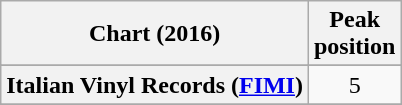<table class="wikitable sortable plainrowheaders" style="text-align:center">
<tr>
<th scope="col">Chart (2016)</th>
<th scope="col">Peak<br> position</th>
</tr>
<tr>
</tr>
<tr>
</tr>
<tr>
</tr>
<tr>
<th scope="row">Italian Vinyl Records (<a href='#'>FIMI</a>)</th>
<td>5</td>
</tr>
<tr>
</tr>
</table>
